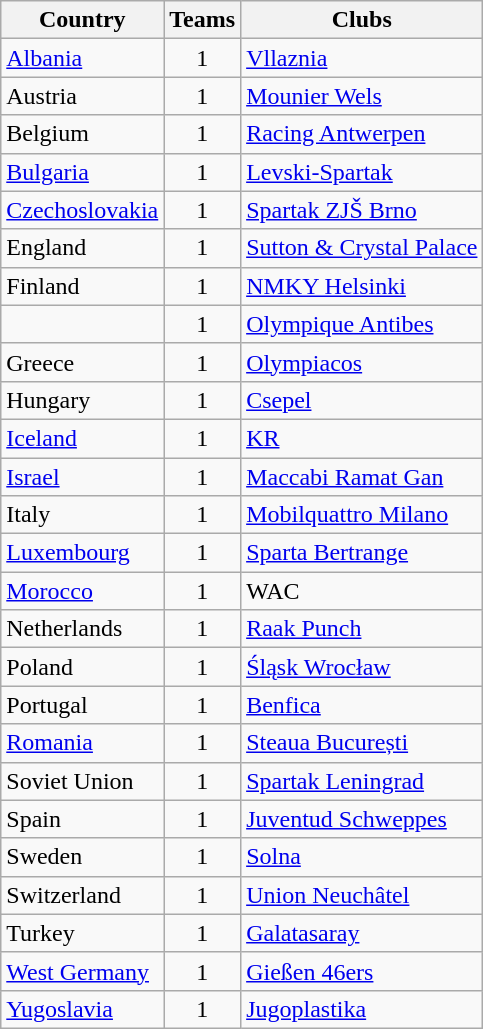<table class="wikitable" style="margin-left:0.5em;">
<tr>
<th>Country</th>
<th>Teams</th>
<th colspan=5>Clubs</th>
</tr>
<tr>
<td> <a href='#'>Albania</a></td>
<td align=center>1</td>
<td><a href='#'>Vllaznia</a></td>
</tr>
<tr>
<td> Austria</td>
<td align=center>1</td>
<td><a href='#'>Mounier Wels</a></td>
</tr>
<tr>
<td> Belgium</td>
<td align=center>1</td>
<td><a href='#'>Racing Antwerpen</a></td>
</tr>
<tr>
<td> <a href='#'>Bulgaria</a></td>
<td align=center>1</td>
<td><a href='#'>Levski-Spartak</a></td>
</tr>
<tr>
<td> <a href='#'>Czechoslovakia</a></td>
<td align=center>1</td>
<td><a href='#'>Spartak ZJŠ Brno</a></td>
</tr>
<tr>
<td> England</td>
<td align=center>1</td>
<td><a href='#'>Sutton & Crystal Palace</a></td>
</tr>
<tr>
<td> Finland</td>
<td align=center>1</td>
<td><a href='#'>NMKY Helsinki</a></td>
</tr>
<tr>
<td></td>
<td align=center>1</td>
<td><a href='#'>Olympique Antibes</a></td>
</tr>
<tr>
<td> Greece</td>
<td align=center>1</td>
<td><a href='#'>Olympiacos</a></td>
</tr>
<tr>
<td> Hungary</td>
<td align=center>1</td>
<td><a href='#'>Csepel</a></td>
</tr>
<tr>
<td> <a href='#'>Iceland</a></td>
<td align=center>1</td>
<td><a href='#'>KR</a></td>
</tr>
<tr>
<td> <a href='#'>Israel</a></td>
<td align=center>1</td>
<td><a href='#'>Maccabi Ramat Gan</a></td>
</tr>
<tr>
<td> Italy</td>
<td align=center>1</td>
<td><a href='#'>Mobilquattro Milano</a></td>
</tr>
<tr>
<td> <a href='#'>Luxembourg</a></td>
<td align=center>1</td>
<td><a href='#'>Sparta Bertrange</a></td>
</tr>
<tr>
<td> <a href='#'>Morocco</a></td>
<td align=center>1</td>
<td>WAC</td>
</tr>
<tr>
<td> Netherlands</td>
<td align=center>1</td>
<td><a href='#'>Raak Punch</a></td>
</tr>
<tr>
<td> Poland</td>
<td align=center>1</td>
<td><a href='#'>Śląsk Wrocław</a></td>
</tr>
<tr>
<td> Portugal</td>
<td align=center>1</td>
<td><a href='#'>Benfica</a></td>
</tr>
<tr>
<td> <a href='#'>Romania</a></td>
<td align=center>1</td>
<td><a href='#'>Steaua București</a></td>
</tr>
<tr>
<td> Soviet Union</td>
<td align=center>1</td>
<td><a href='#'>Spartak Leningrad</a></td>
</tr>
<tr>
<td> Spain</td>
<td align=center>1</td>
<td><a href='#'>Juventud Schweppes</a></td>
</tr>
<tr>
<td> Sweden</td>
<td align=center>1</td>
<td><a href='#'>Solna</a></td>
</tr>
<tr>
<td> Switzerland</td>
<td align=center>1</td>
<td><a href='#'>Union Neuchâtel</a></td>
</tr>
<tr>
<td> Turkey</td>
<td align=center>1</td>
<td><a href='#'>Galatasaray</a></td>
</tr>
<tr>
<td> <a href='#'>West Germany</a></td>
<td align=center>1</td>
<td><a href='#'>Gießen 46ers</a></td>
</tr>
<tr>
<td> <a href='#'>Yugoslavia</a></td>
<td align=center>1</td>
<td><a href='#'>Jugoplastika</a></td>
</tr>
</table>
